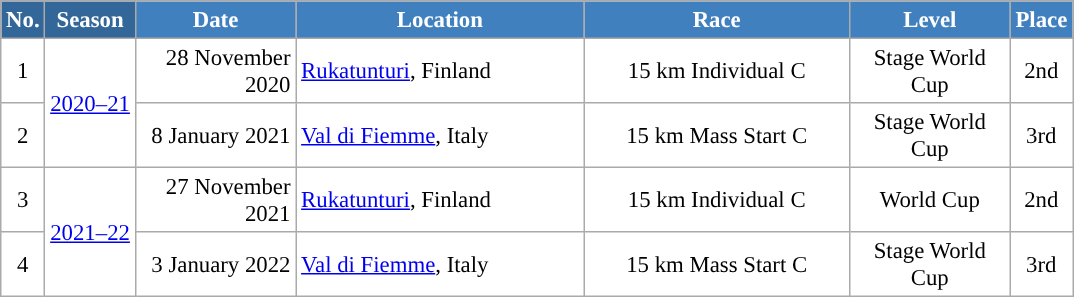<table class="wikitable sortable" style="font-size:95%; text-align:center; border:grey solid 1px; border-collapse:collapse; background:#ffffff;">
<tr style="background:#efefef;">
<th style="background-color:#369; color:white;">No.</th>
<th style="background-color:#369; color:white;">Season</th>
<th style="background-color:#4180be; color:white; width:100px;">Date</th>
<th style="background-color:#4180be; color:white; width:185px;">Location</th>
<th style="background-color:#4180be; color:white; width:170px;">Race</th>
<th style="background-color:#4180be; color:white; width:100px;">Level</th>
<th style="background-color:#4180be; color:white;">Place</th>
</tr>
<tr>
<td align=center>1</td>
<td rowspan=2 align=center><a href='#'>2020–21</a></td>
<td align=right>28 November 2020</td>
<td align=left> <a href='#'>Rukatunturi</a>, Finland</td>
<td>15 km Individual C</td>
<td>Stage World Cup</td>
<td>2nd</td>
</tr>
<tr>
<td align=center>2</td>
<td align=right>8 January 2021</td>
<td align=left> <a href='#'>Val di Fiemme</a>, Italy</td>
<td>15 km Mass Start C</td>
<td>Stage World Cup</td>
<td>3rd</td>
</tr>
<tr>
<td align=center>3</td>
<td rowspan="2" align="center"><a href='#'>2021–22</a></td>
<td align=right>27 November 2021</td>
<td align=left> <a href='#'>Rukatunturi</a>, Finland</td>
<td>15 km Individual C</td>
<td>World Cup</td>
<td>2nd</td>
</tr>
<tr>
<td align=center>4</td>
<td align=right>3 January 2022</td>
<td align=left> <a href='#'>Val di Fiemme</a>, Italy</td>
<td>15 km Mass Start C</td>
<td>Stage World Cup</td>
<td>3rd</td>
</tr>
</table>
